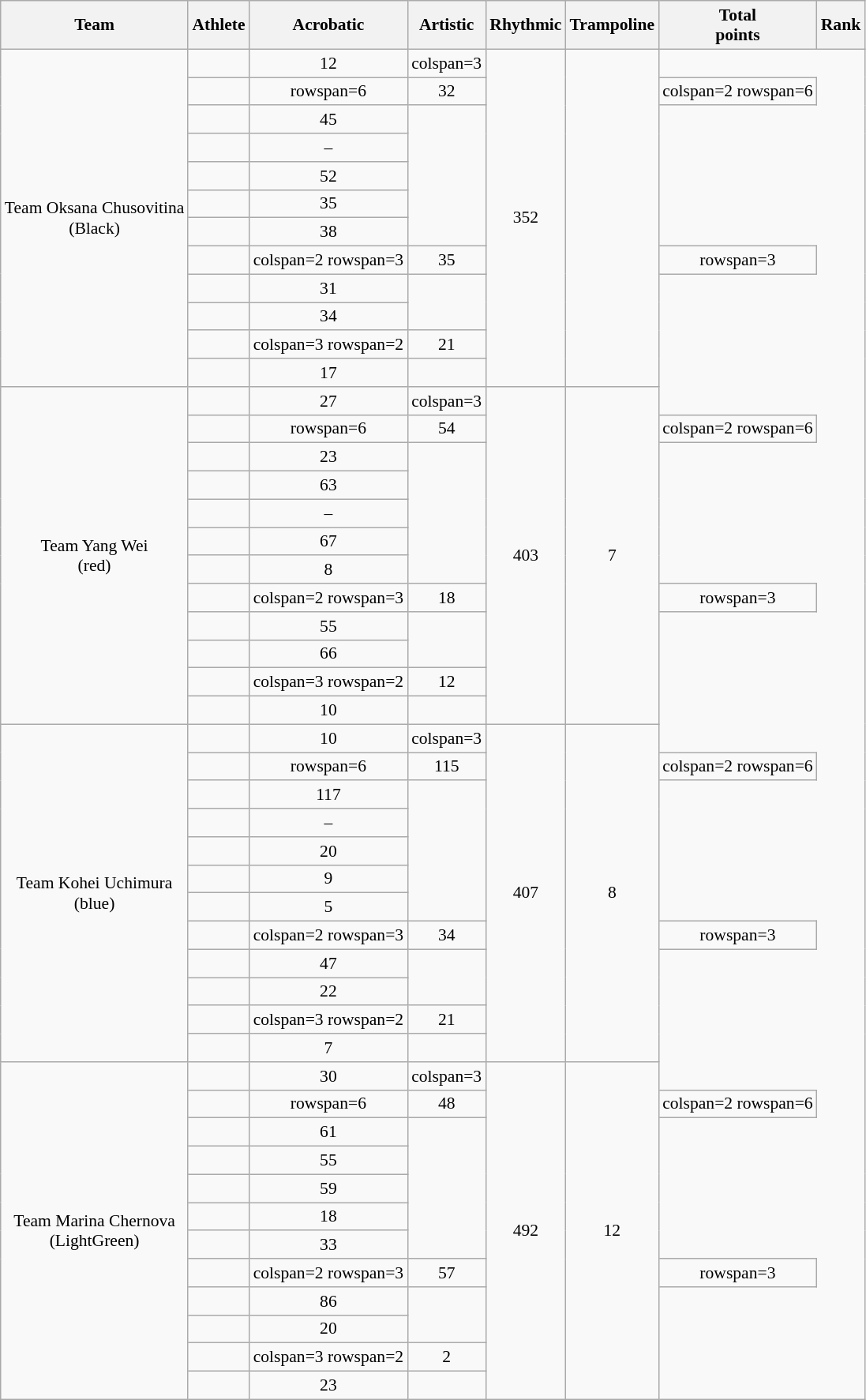<table class="wikitable" style="font-size:90%">
<tr>
<th>Team</th>
<th>Athlete</th>
<th>Acrobatic</th>
<th>Artistic</th>
<th>Rhythmic</th>
<th>Trampoline</th>
<th>Total<br>points</th>
<th>Rank</th>
</tr>
<tr align=center>
<td rowspan=12>Team Oksana Chusovitina<br>(Black)</td>
<td align=left><strong><br></strong></td>
<td>12</td>
<td>colspan=3 </td>
<td rowspan=12>352</td>
<td rowspan=12></td>
</tr>
<tr align=center>
<td align=left></td>
<td>rowspan=6 </td>
<td>32</td>
<td>colspan=2 rowspan=6 </td>
</tr>
<tr align=center>
<td align=left></td>
<td>45</td>
</tr>
<tr align=center>
<td align=left></td>
<td>–</td>
</tr>
<tr align=center>
<td align=left></td>
<td>52</td>
</tr>
<tr align=center>
<td align=left></td>
<td>35</td>
</tr>
<tr align=center>
<td align=left></td>
<td>38</td>
</tr>
<tr align=center>
<td align=left></td>
<td>colspan=2 rowspan=3 </td>
<td>35</td>
<td>rowspan=3 </td>
</tr>
<tr align=center>
<td align=left></td>
<td>31</td>
</tr>
<tr align=center>
<td align=left></td>
<td>34</td>
</tr>
<tr align=center>
<td align=left></td>
<td>colspan=3 rowspan=2 </td>
<td>21</td>
</tr>
<tr align=center>
<td align=left></td>
<td>17</td>
</tr>
<tr align=center>
<td rowspan=12>Team Yang Wei<br>(red)</td>
<td align=left><br></td>
<td>27</td>
<td>colspan=3 </td>
<td rowspan=12>403</td>
<td rowspan=12>7</td>
</tr>
<tr align=center>
<td align=left></td>
<td>rowspan=6 </td>
<td>54</td>
<td>colspan=2 rowspan=6 </td>
</tr>
<tr align=center>
<td align=left></td>
<td>23</td>
</tr>
<tr align=center>
<td align=left></td>
<td>63</td>
</tr>
<tr align=center>
<td align=left></td>
<td>–</td>
</tr>
<tr align=center>
<td align=left></td>
<td>67</td>
</tr>
<tr align=center>
<td align=left></td>
<td>8</td>
</tr>
<tr align=center>
<td align=left></td>
<td>colspan=2 rowspan=3 </td>
<td>18</td>
<td>rowspan=3 </td>
</tr>
<tr align=center>
<td align=left></td>
<td>55</td>
</tr>
<tr align=center>
<td align=left></td>
<td>66</td>
</tr>
<tr align=center>
<td align=left></td>
<td>colspan=3 rowspan=2 </td>
<td>12</td>
</tr>
<tr align=center>
<td align=left></td>
<td>10</td>
</tr>
<tr align=center>
<td rowspan=12>Team Kohei Uchimura<br>(blue)</td>
<td align=left><br></td>
<td>10</td>
<td>colspan=3 </td>
<td rowspan=12>407</td>
<td rowspan=12>8</td>
</tr>
<tr align=center>
<td align=left></td>
<td>rowspan=6 </td>
<td>115</td>
<td>colspan=2 rowspan=6 </td>
</tr>
<tr align=center>
<td align=left></td>
<td>117</td>
</tr>
<tr align=center>
<td align=left></td>
<td>–</td>
</tr>
<tr align=center>
<td align=left></td>
<td>20</td>
</tr>
<tr align=center>
<td align=left></td>
<td>9</td>
</tr>
<tr align=center>
<td align=left></td>
<td>5</td>
</tr>
<tr align=center>
<td align=left></td>
<td>colspan=2 rowspan=3 </td>
<td>34</td>
<td>rowspan=3 </td>
</tr>
<tr align=center>
<td align=left></td>
<td>47</td>
</tr>
<tr align=center>
<td align=left></td>
<td>22</td>
</tr>
<tr align=center>
<td align=left></td>
<td>colspan=3 rowspan=2 </td>
<td>21</td>
</tr>
<tr align=center>
<td align=left></td>
<td>7</td>
</tr>
<tr align=center>
<td rowspan=12>Team Marina Chernova<br>(LightGreen)</td>
<td align=left><br></td>
<td>30</td>
<td>colspan=3 </td>
<td rowspan=12>492</td>
<td rowspan=12>12</td>
</tr>
<tr align=center>
<td align=left></td>
<td>rowspan=6 </td>
<td>48</td>
<td>colspan=2 rowspan=6 </td>
</tr>
<tr align=center>
<td align=left></td>
<td>61</td>
</tr>
<tr align=center>
<td align=left></td>
<td>55</td>
</tr>
<tr align=center>
<td align=left></td>
<td>59</td>
</tr>
<tr align=center>
<td align=left></td>
<td>18</td>
</tr>
<tr align=center>
<td align=left></td>
<td>33</td>
</tr>
<tr align=center>
<td align=left></td>
<td>colspan=2 rowspan=3 </td>
<td>57</td>
<td>rowspan=3 </td>
</tr>
<tr align=center>
<td align=left></td>
<td>86</td>
</tr>
<tr align=center>
<td align=left></td>
<td>20</td>
</tr>
<tr align=center>
<td align=left></td>
<td>colspan=3 rowspan=2 </td>
<td>2</td>
</tr>
<tr align=center>
<td align=left></td>
<td>23</td>
</tr>
</table>
